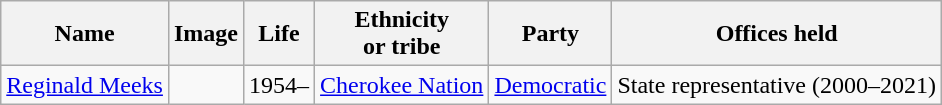<table class="wikitable">
<tr>
<th>Name</th>
<th>Image</th>
<th>Life</th>
<th>Ethnicity<br>or tribe</th>
<th>Party</th>
<th>Offices held</th>
</tr>
<tr>
<td style="white-space:nowrap;"><a href='#'>Reginald Meeks</a></td>
<td></td>
<td>1954–</td>
<td><a href='#'>Cherokee Nation</a></td>
<td><a href='#'>Democratic</a></td>
<td>State representative (2000–2021)</td>
</tr>
</table>
